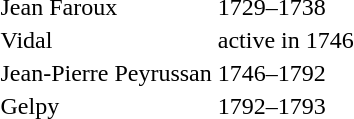<table>
<tr>
<td>Jean Faroux</td>
<td>1729–1738</td>
</tr>
<tr>
<td>Vidal</td>
<td>active in 1746</td>
</tr>
<tr>
<td>Jean-Pierre Peyrussan</td>
<td>1746–1792</td>
</tr>
<tr>
<td>Gelpy</td>
<td>1792–1793</td>
</tr>
</table>
